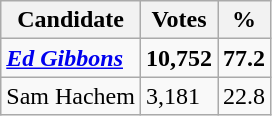<table class="wikitable" align="left">
<tr>
<th>Candidate</th>
<th>Votes</th>
<th>%</th>
</tr>
<tr>
<td><strong><em><a href='#'>Ed Gibbons</a></em></strong></td>
<td><strong>10,752</strong></td>
<td><strong>77.2</strong></td>
</tr>
<tr>
<td>Sam Hachem</td>
<td>3,181</td>
<td>22.8</td>
</tr>
</table>
